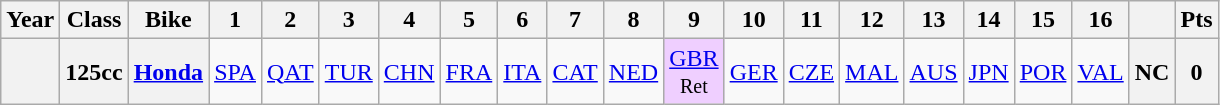<table class="wikitable" style="text-align:center">
<tr>
<th>Year</th>
<th>Class</th>
<th>Bike</th>
<th>1</th>
<th>2</th>
<th>3</th>
<th>4</th>
<th>5</th>
<th>6</th>
<th>7</th>
<th>8</th>
<th>9</th>
<th>10</th>
<th>11</th>
<th>12</th>
<th>13</th>
<th>14</th>
<th>15</th>
<th>16</th>
<th></th>
<th>Pts</th>
</tr>
<tr>
<th align="left"></th>
<th align="left">125cc</th>
<th align="left"><a href='#'>Honda</a></th>
<td><a href='#'>SPA</a></td>
<td><a href='#'>QAT</a></td>
<td><a href='#'>TUR</a></td>
<td><a href='#'>CHN</a></td>
<td><a href='#'>FRA</a></td>
<td><a href='#'>ITA</a></td>
<td><a href='#'>CAT</a></td>
<td><a href='#'>NED</a></td>
<td style="background:#EFCFFF;"><a href='#'>GBR</a><br><small>Ret</small></td>
<td><a href='#'>GER</a></td>
<td><a href='#'>CZE</a></td>
<td><a href='#'>MAL</a></td>
<td><a href='#'>AUS</a></td>
<td><a href='#'>JPN</a></td>
<td><a href='#'>POR</a></td>
<td><a href='#'>VAL</a></td>
<th>NC</th>
<th>0</th>
</tr>
</table>
